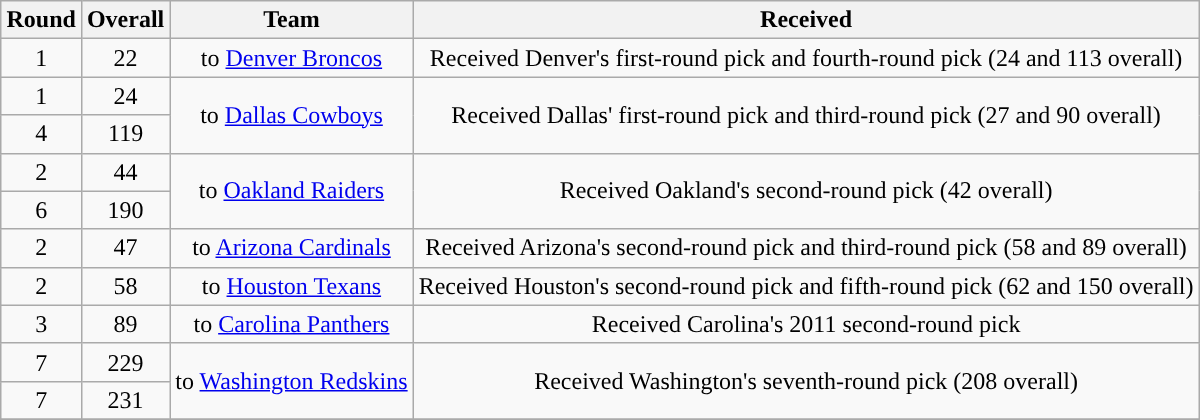<table class="wikitable" style="text-align: center; margin-left: auto; margin-right: auto;">
<tr>
<th>Round</th>
<th>Overall</th>
<th>Team</th>
<th>Received</th>
</tr>
<tr>
<td>1</td>
<td>22</td>
<td>to <a href='#'>Denver Broncos</a></td>
<td>Received Denver's first-round pick and fourth-round pick (24 and 113 overall)</td>
</tr>
<tr>
<td>1</td>
<td>24</td>
<td rowspan="2">to <a href='#'>Dallas Cowboys</a></td>
<td rowspan="2">Received Dallas' first-round pick and third-round pick (27 and 90 overall)</td>
</tr>
<tr>
<td>4</td>
<td>119</td>
</tr>
<tr>
<td>2</td>
<td>44</td>
<td rowspan="2">to <a href='#'>Oakland Raiders</a></td>
<td rowspan="2">Received Oakland's second-round pick (42 overall)</td>
</tr>
<tr>
<td>6</td>
<td>190</td>
</tr>
<tr>
<td>2</td>
<td>47</td>
<td>to <a href='#'>Arizona Cardinals</a></td>
<td>Received Arizona's second-round pick and third-round pick (58 and 89 overall)</td>
</tr>
<tr>
<td>2</td>
<td>58</td>
<td>to <a href='#'>Houston Texans</a></td>
<td>Received Houston's second-round pick and fifth-round pick (62 and 150 overall)</td>
</tr>
<tr>
<td>3</td>
<td>89</td>
<td>to <a href='#'>Carolina Panthers</a></td>
<td>Received Carolina's 2011 second-round pick</td>
</tr>
<tr>
<td>7</td>
<td>229</td>
<td rowspan="2">to <a href='#'>Washington Redskins</a></td>
<td rowspan="2">Received Washington's seventh-round pick (208 overall)</td>
</tr>
<tr>
<td>7</td>
<td>231</td>
</tr>
<tr>
</tr>
</table>
